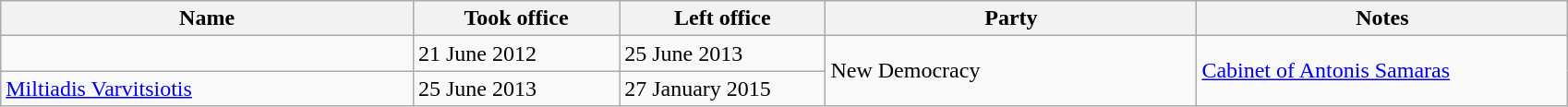<table class="wikitable">
<tr>
<th width="20%">Name</th>
<th width="10%">Took office</th>
<th width="10%">Left office</th>
<th width="18%">Party</th>
<th width="18%">Notes</th>
</tr>
<tr>
<td></td>
<td>21 June 2012</td>
<td>25 June 2013</td>
<td rowspan=2>New Democracy</td>
<td rowspan=2><a href='#'>Cabinet of Antonis Samaras</a></td>
</tr>
<tr>
<td><a href='#'>Miltiadis Varvitsiotis</a></td>
<td>25 June 2013</td>
<td>27 January 2015</td>
</tr>
</table>
